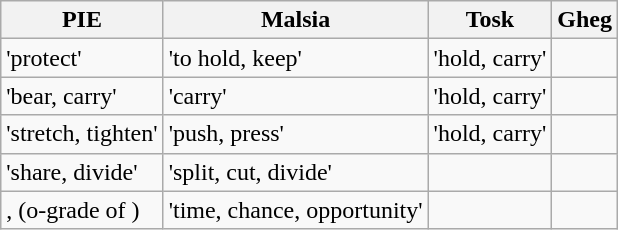<table class="wikitable">
<tr>
<th>PIE</th>
<th>Malsia</th>
<th>Tosk</th>
<th>Gheg</th>
</tr>
<tr>
<td> 'protect'</td>
<td> 'to hold, keep'</td>
<td> 'hold, carry'</td>
<td></td>
</tr>
<tr>
<td> 'bear, carry'</td>
<td> 'carry'</td>
<td> 'hold, carry'</td>
<td></td>
</tr>
<tr>
<td> 'stretch, tighten'</td>
<td> 'push, press'</td>
<td> 'hold, carry'</td>
<td></td>
</tr>
<tr>
<td> 'share, divide'</td>
<td> 'split, cut, divide'</td>
<td></td>
<td></td>
</tr>
<tr>
<td>, (o-grade of )</td>
<td> 'time, chance, opportunity'</td>
<td></td>
<td></td>
</tr>
</table>
